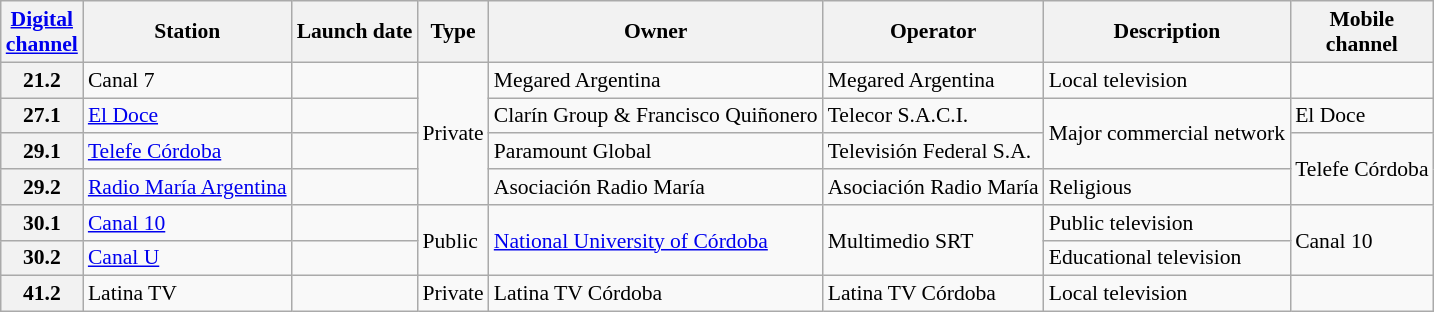<table class="wikitable sortable" style="font-size: 90%;">
<tr>
<th><a href='#'>Digital<br>channel</a></th>
<th>Station</th>
<th>Launch date</th>
<th>Type</th>
<th>Owner</th>
<th>Operator</th>
<th>Description</th>
<th>Mobile<br>channel</th>
</tr>
<tr>
<th>21.2</th>
<td>Canal 7</td>
<td></td>
<td rowspan="4">Private</td>
<td>Megared Argentina</td>
<td>Megared Argentina</td>
<td>Local television</td>
<td></td>
</tr>
<tr>
<th>27.1</th>
<td><a href='#'>El Doce</a></td>
<td></td>
<td>Clarín Group & Francisco Quiñonero</td>
<td>Telecor S.A.C.I.</td>
<td rowspan="2">Major commercial network</td>
<td>El Doce</td>
</tr>
<tr>
<th>29.1</th>
<td><a href='#'>Telefe Córdoba</a></td>
<td></td>
<td>Paramount Global</td>
<td>Televisión Federal S.A.</td>
<td rowspan="2">Telefe Córdoba</td>
</tr>
<tr>
<th>29.2</th>
<td><a href='#'>Radio María Argentina</a></td>
<td></td>
<td>Asociación Radio María</td>
<td>Asociación Radio María</td>
<td>Religious</td>
</tr>
<tr>
<th>30.1</th>
<td><a href='#'>Canal 10</a></td>
<td></td>
<td rowspan="2">Public</td>
<td rowspan="2"><a href='#'>National University of Córdoba</a></td>
<td rowspan="2">Multimedio SRT</td>
<td>Public television</td>
<td rowspan="2">Canal 10</td>
</tr>
<tr>
<th>30.2</th>
<td><a href='#'>Canal U</a></td>
<td></td>
<td>Educational television</td>
</tr>
<tr>
<th>41.2</th>
<td>Latina TV</td>
<td></td>
<td>Private</td>
<td>Latina TV Córdoba</td>
<td>Latina TV Córdoba</td>
<td>Local television</td>
<td></td>
</tr>
</table>
